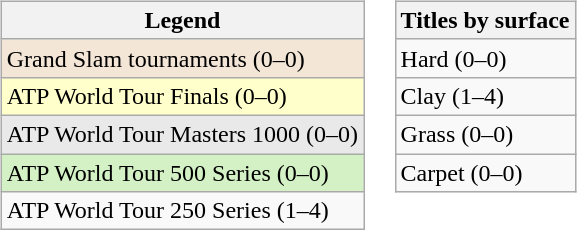<table>
<tr valign=top>
<td><br><table class=wikitable>
<tr>
<th>Legend</th>
</tr>
<tr bgcolor=f3e6d7>
<td>Grand Slam tournaments (0–0)</td>
</tr>
<tr bgcolor=ffffcc>
<td>ATP World Tour Finals (0–0)</td>
</tr>
<tr bgcolor=e9e9e9>
<td>ATP World Tour Masters 1000 (0–0)</td>
</tr>
<tr bgcolor=d4f1c5>
<td>ATP World Tour 500 Series (0–0)</td>
</tr>
<tr>
<td>ATP World Tour 250 Series (1–4)</td>
</tr>
</table>
</td>
<td><br><table class=wikitable>
<tr>
<th>Titles by surface</th>
</tr>
<tr>
<td>Hard (0–0)</td>
</tr>
<tr>
<td>Clay (1–4)</td>
</tr>
<tr>
<td>Grass (0–0)</td>
</tr>
<tr>
<td>Carpet (0–0)</td>
</tr>
</table>
</td>
</tr>
</table>
